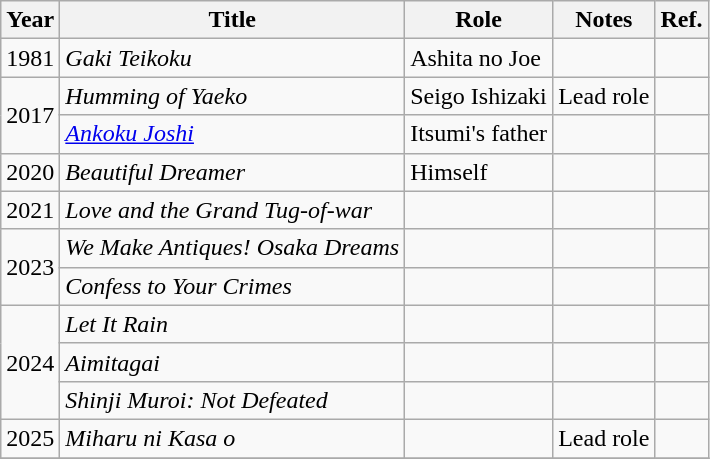<table class="wikitable sortable">
<tr>
<th>Year</th>
<th>Title</th>
<th>Role</th>
<th class="unsortable">Notes</th>
<th class="unsortable">Ref.</th>
</tr>
<tr>
<td>1981</td>
<td><em>Gaki Teikoku</em></td>
<td>Ashita no Joe</td>
<td></td>
<td></td>
</tr>
<tr>
<td rowspan=2>2017</td>
<td><em>Humming of Yaeko</em></td>
<td>Seigo Ishizaki</td>
<td>Lead role</td>
<td></td>
</tr>
<tr>
<td><em><a href='#'>Ankoku Joshi</a></em></td>
<td>Itsumi's father</td>
<td></td>
<td></td>
</tr>
<tr>
<td>2020</td>
<td><em>Beautiful Dreamer</em></td>
<td>Himself</td>
<td></td>
<td></td>
</tr>
<tr>
<td>2021</td>
<td><em>Love and the Grand Tug-of-war</em></td>
<td></td>
<td></td>
<td></td>
</tr>
<tr>
<td rowspan=2>2023</td>
<td><em>We Make Antiques! Osaka Dreams</em></td>
<td></td>
<td></td>
<td></td>
</tr>
<tr>
<td><em>Confess to Your Crimes</em></td>
<td></td>
<td></td>
<td></td>
</tr>
<tr>
<td rowspan=3>2024</td>
<td><em>Let It Rain</em></td>
<td></td>
<td></td>
<td></td>
</tr>
<tr>
<td><em>Aimitagai</em></td>
<td></td>
<td></td>
<td></td>
</tr>
<tr>
<td><em>Shinji Muroi: Not Defeated</em></td>
<td></td>
<td></td>
<td></td>
</tr>
<tr>
<td>2025</td>
<td><em>Miharu ni Kasa o</em></td>
<td></td>
<td>Lead role</td>
<td></td>
</tr>
<tr>
</tr>
</table>
